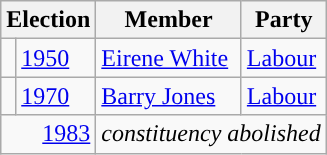<table class="wikitable">
<tr>
<th colspan="2">Election</th>
<th>Member</th>
<th>Party</th>
</tr>
<tr>
<td style="color:inherit;background-color: "></td>
<td><a href='#'>1950</a></td>
<td><a href='#'>Eirene White</a></td>
<td><a href='#'>Labour</a></td>
</tr>
<tr>
<td style="color:inherit;background-color: "></td>
<td><a href='#'>1970</a></td>
<td><a href='#'>Barry Jones</a></td>
<td><a href='#'>Labour</a></td>
</tr>
<tr>
<td colspan="2" align="right"><a href='#'>1983</a></td>
<td colspan="2"><em>constituency abolished</em></td>
</tr>
</table>
